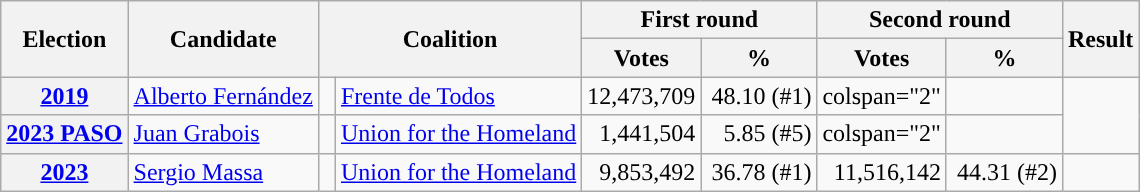<table class="wikitable" style="text-align:right;">
<tr>
<th rowspan="2">Election</th>
<th rowspan="2">Candidate</th>
<th rowspan="2" colspan="2">Coalition</th>
<th colspan="2">First round</th>
<th colspan="2">Second round</th>
<th rowspan="2">Result</th>
</tr>
<tr>
<th width="70">Votes</th>
<th width="70">%</th>
<th width="70">Votes</th>
<th width="70">%</th>
</tr>
<tr>
<th><a href='#'>2019</a></th>
<td><a href='#'>Alberto Fernández</a></td>
<td bgcolor=> </td>
<td align="left"><a href='#'>Frente de Todos</a></td>
<td>12,473,709</td>
<td>48.10 (#1)</td>
<td>colspan="2" </td>
<td></td>
</tr>
<tr>
<th><a href='#'>2023 PASO</a></th>
<td align="left"><a href='#'>Juan Grabois</a></td>
<td></td>
<td align="left"><a href='#'>Union for the Homeland</a></td>
<td>1,441,504</td>
<td>5.85 (#5)</td>
<td>colspan="2" </td>
<td></td>
</tr>
<tr>
<th><a href='#'>2023</a></th>
<td align="left"><a href='#'>Sergio Massa</a></td>
<td></td>
<td align="left"><a href='#'>Union for the Homeland</a></td>
<td>9,853,492</td>
<td>36.78	(#1)</td>
<td>11,516,142</td>
<td>44.31 (#2)</td>
<td></td>
</tr>
</table>
